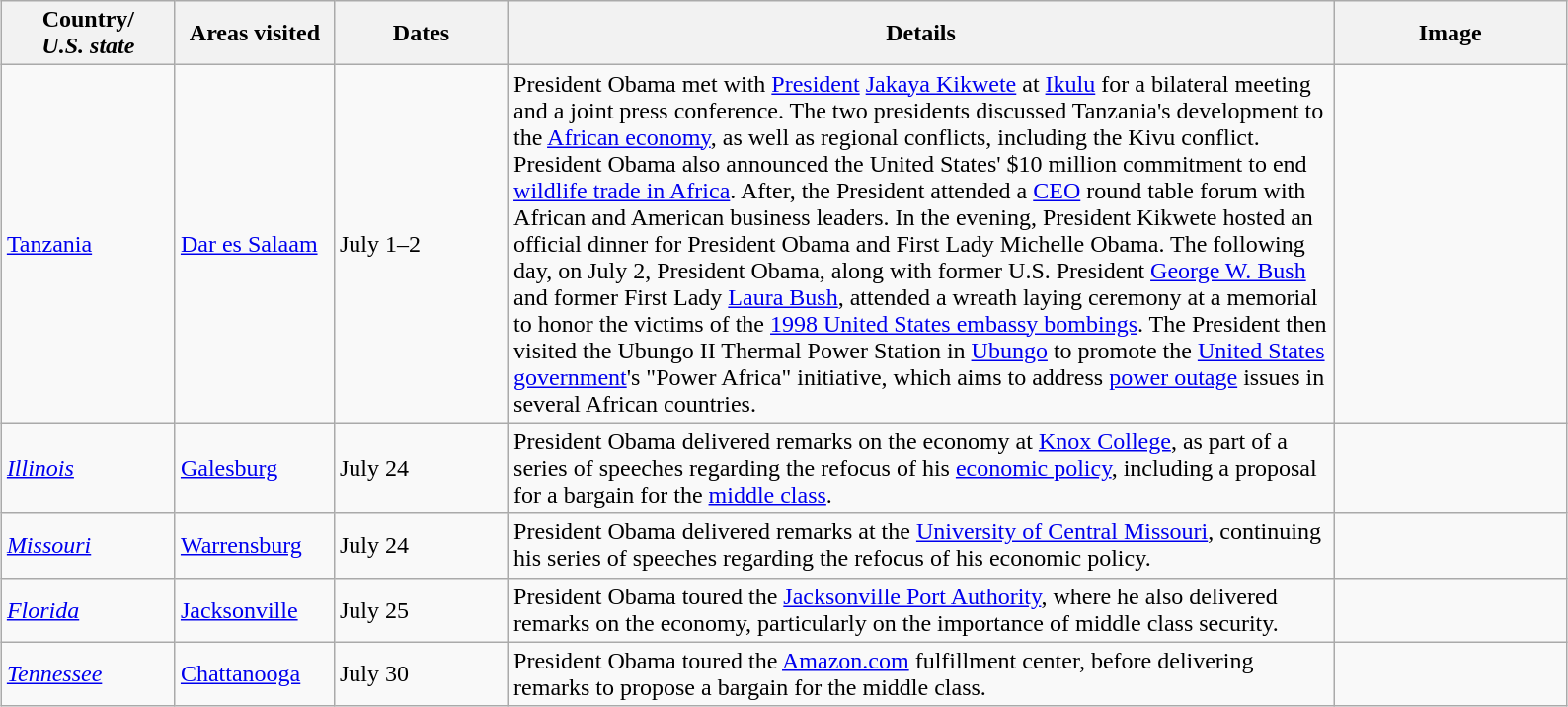<table class="wikitable" style="margin: 1em auto 1em auto">
<tr>
<th width=110>Country/<br><em>U.S. state</em></th>
<th width=100>Areas visited</th>
<th width=110>Dates</th>
<th width=550>Details</th>
<th width=150>Image</th>
</tr>
<tr>
<td> <a href='#'>Tanzania</a></td>
<td><a href='#'>Dar es Salaam</a></td>
<td>July 1–2</td>
<td>President Obama met with <a href='#'>President</a> <a href='#'>Jakaya Kikwete</a> at <a href='#'>Ikulu</a> for a bilateral meeting and a joint press conference. The two presidents discussed Tanzania's development to the <a href='#'>African economy</a>, as well as regional conflicts, including the Kivu conflict. President Obama also announced the United States' $10 million commitment to end <a href='#'>wildlife trade in Africa</a>. After, the President attended a <a href='#'>CEO</a> round table forum with African and American business leaders. In the evening, President Kikwete hosted an official dinner for President Obama and First Lady Michelle Obama. The following day, on July 2, President Obama, along with former U.S. President <a href='#'>George W. Bush</a> and former First Lady <a href='#'>Laura Bush</a>, attended a wreath laying ceremony at a memorial to honor the victims of the <a href='#'>1998 United States embassy bombings</a>. The President then visited the Ubungo II Thermal Power Station in <a href='#'>Ubungo</a> to promote the <a href='#'>United States government</a>'s "Power Africa" initiative, which aims to address <a href='#'>power outage</a> issues in several African countries.</td>
<td></td>
</tr>
<tr>
<td> <em><a href='#'>Illinois</a></em></td>
<td><a href='#'>Galesburg</a></td>
<td>July 24</td>
<td>President Obama delivered remarks on the economy at <a href='#'>Knox College</a>, as part of a series of speeches regarding the refocus of his <a href='#'>economic policy</a>, including a proposal for a bargain for the <a href='#'>middle class</a>.</td>
<td></td>
</tr>
<tr>
<td> <em><a href='#'>Missouri</a></em></td>
<td><a href='#'>Warrensburg</a></td>
<td>July 24</td>
<td>President Obama delivered remarks at the <a href='#'>University of Central Missouri</a>, continuing his series of speeches regarding the refocus of his economic policy.</td>
<td></td>
</tr>
<tr>
<td> <em><a href='#'>Florida</a></em></td>
<td><a href='#'>Jacksonville</a></td>
<td>July 25</td>
<td>President Obama toured the <a href='#'>Jacksonville Port Authority</a>, where he also delivered remarks on the economy, particularly on the importance of middle class security.</td>
<td></td>
</tr>
<tr>
<td> <em><a href='#'>Tennessee</a></em></td>
<td><a href='#'>Chattanooga</a></td>
<td>July 30</td>
<td>President Obama toured the <a href='#'>Amazon.com</a> fulfillment center, before delivering remarks to propose a bargain for the middle class.</td>
<td></td>
</tr>
</table>
